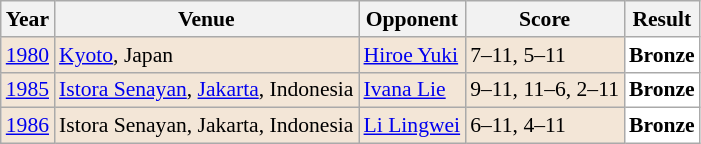<table class="sortable wikitable" style="font-size: 90%;">
<tr>
<th>Year</th>
<th>Venue</th>
<th>Opponent</th>
<th>Score</th>
<th>Result</th>
</tr>
<tr style="background:#F3E6D7">
<td align="center"><a href='#'>1980</a></td>
<td align="left"><a href='#'>Kyoto</a>, Japan</td>
<td align="left"> <a href='#'>Hiroe Yuki</a></td>
<td align="left">7–11, 5–11</td>
<td style="text-align:left; background:white"> <strong>Bronze</strong></td>
</tr>
<tr style="background:#F3E6D7">
<td align="center"><a href='#'>1985</a></td>
<td align="left"><a href='#'>Istora Senayan</a>, <a href='#'>Jakarta</a>, Indonesia</td>
<td align="left"> <a href='#'>Ivana Lie</a></td>
<td align="left">9–11, 11–6, 2–11</td>
<td style="text-align:left; background:white"> <strong>Bronze</strong></td>
</tr>
<tr style="background:#F3E6D7">
<td align="center"><a href='#'>1986</a></td>
<td align="left">Istora Senayan, Jakarta, Indonesia</td>
<td align="left"> <a href='#'>Li Lingwei</a></td>
<td align="left">6–11, 4–11</td>
<td style="text-align:left; background:white"> <strong>Bronze</strong></td>
</tr>
</table>
